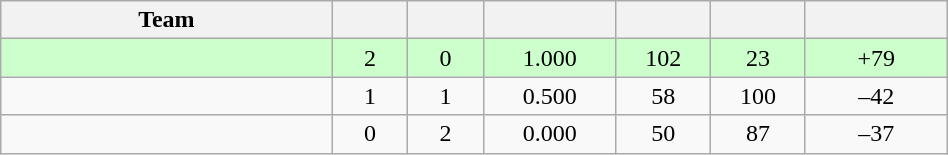<table class="wikitable" style="text-align:center; width:50%">
<tr>
<th width="35%">Team</th>
<th width="8%"></th>
<th width="8%"></th>
<th width="14%"></th>
<th width="10%"></th>
<th width="10%"></th>
<th width="15%"></th>
</tr>
<tr style="background:#CCFFCC;">
<td style="text-align:left;"></td>
<td>2</td>
<td>0</td>
<td>1.000</td>
<td>102</td>
<td>23</td>
<td>+79</td>
</tr>
<tr>
<td style="text-align:left;"></td>
<td>1</td>
<td>1</td>
<td>0.500</td>
<td>58</td>
<td>100</td>
<td>–42</td>
</tr>
<tr>
<td style="text-align:left;"></td>
<td>0</td>
<td>2</td>
<td>0.000</td>
<td>50</td>
<td>87</td>
<td>–37</td>
</tr>
</table>
